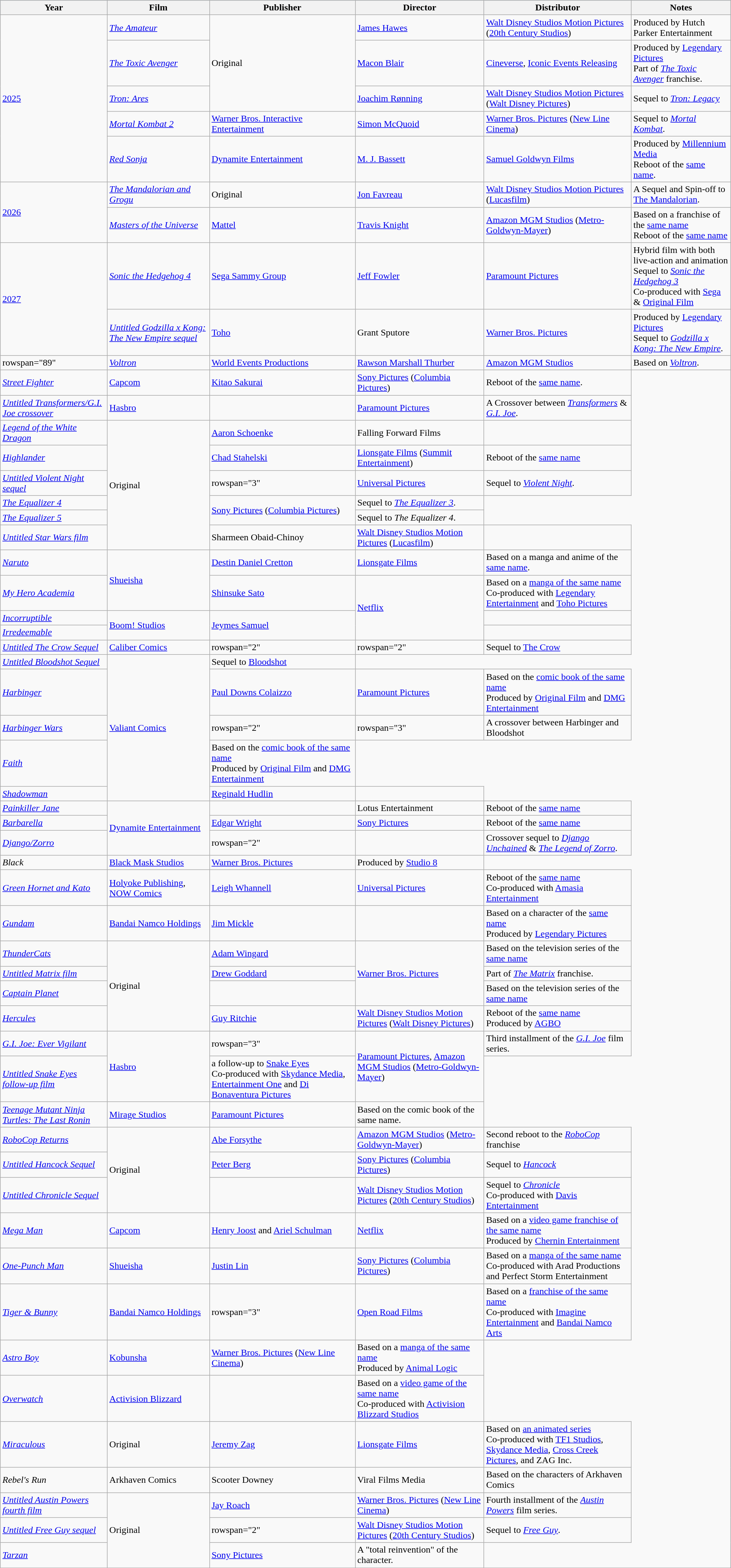<table class="wikitable sortable"  style="margin:auto; margin:auto;">
<tr bgcolor="#B0C4DE" align="center">
<th>Year</th>
<th>Film</th>
<th>Publisher</th>
<th>Director</th>
<th>Distributor</th>
<th>Notes</th>
</tr>
<tr>
<td rowspan="5"><a href='#'>2025</a></td>
<td><em><a href='#'>The Amateur</a></em></td>
<td rowspan="3">Original</td>
<td><a href='#'>James Hawes</a></td>
<td><a href='#'>Walt Disney Studios Motion Pictures</a> (<a href='#'>20th Century Studios</a>)</td>
<td>Produced by Hutch Parker Entertainment</td>
</tr>
<tr>
<td><em><a href='#'>The Toxic Avenger</a></em></td>
<td><a href='#'>Macon Blair</a></td>
<td><a href='#'>Cineverse</a>, <a href='#'>Iconic Events Releasing</a></td>
<td>Produced by <a href='#'>Legendary Pictures</a> <br> Part of <em><a href='#'>The Toxic Avenger</a></em> franchise.</td>
</tr>
<tr>
<td><em><a href='#'>Tron: Ares</a></em></td>
<td><a href='#'>Joachim Rønning</a></td>
<td><a href='#'>Walt Disney Studios Motion Pictures</a> (<a href='#'>Walt Disney Pictures</a>)</td>
<td>Sequel to <em><a href='#'>Tron: Legacy</a></em></td>
</tr>
<tr>
<td><em><a href='#'>Mortal Kombat 2</a></em></td>
<td><a href='#'>Warner Bros. Interactive Entertainment</a></td>
<td><a href='#'>Simon McQuoid</a></td>
<td><a href='#'>Warner Bros. Pictures</a> (<a href='#'>New Line Cinema</a>)</td>
<td>Sequel to <a href='#'><em>Mortal Kombat</em></a>.</td>
</tr>
<tr>
<td><em><a href='#'>Red Sonja</a></em></td>
<td><a href='#'>Dynamite Entertainment</a></td>
<td><a href='#'>M. J. Bassett</a></td>
<td><a href='#'>Samuel Goldwyn Films</a></td>
<td>Produced by <a href='#'>Millennium Media</a> <br> Reboot of the <a href='#'>same name</a>.</td>
</tr>
<tr>
<td rowspan="2"><a href='#'>2026</a></td>
<td><em><a href='#'>The Mandalorian and Grogu</a></em></td>
<td>Original</td>
<td><a href='#'>Jon Favreau</a></td>
<td><a href='#'>Walt Disney Studios Motion Pictures</a> (<a href='#'>Lucasfilm</a>)</td>
<td>A Sequel and Spin-off to <a href='#'>The Mandalorian</a>.</td>
</tr>
<tr>
<td><em><a href='#'>Masters of the Universe</a></em></td>
<td><a href='#'>Mattel</a></td>
<td><a href='#'>Travis Knight</a></td>
<td><a href='#'>Amazon MGM Studios</a> (<a href='#'>Metro-Goldwyn-Mayer</a>)</td>
<td>Based on a franchise of the <a href='#'>same name</a><br>Reboot of the <a href='#'>same name</a></td>
</tr>
<tr>
<td rowspan="2"><a href='#'>2027</a></td>
<td><em><a href='#'>Sonic the Hedgehog 4</a></em></td>
<td><a href='#'>Sega Sammy Group</a></td>
<td><a href='#'>Jeff Fowler</a></td>
<td><a href='#'>Paramount Pictures</a></td>
<td>Hybrid film with both live-action and animation <br> Sequel to <a href='#'><em>Sonic the Hedgehog 3</em></a> <br> Co-produced with <a href='#'>Sega</a> & <a href='#'>Original Film</a></td>
</tr>
<tr>
<td><em><a href='#'>Untitled Godzilla x Kong: The New Empire sequel</a></em></td>
<td><a href='#'>Toho</a></td>
<td>Grant Sputore</td>
<td><a href='#'>Warner Bros. Pictures</a></td>
<td>Produced by <a href='#'>Legendary Pictures</a> <br> Sequel to <em><a href='#'>Godzilla x Kong: The New Empire</a></em>.</td>
</tr>
<tr>
<td>rowspan="89" </td>
<td><em><a href='#'>Voltron</a></em></td>
<td><a href='#'>World Events Productions</a></td>
<td><a href='#'>Rawson Marshall Thurber</a></td>
<td><a href='#'>Amazon MGM Studios</a></td>
<td>Based on <em><a href='#'>Voltron</a></em>.</td>
</tr>
<tr>
<td><em><a href='#'>Street Fighter</a></em></td>
<td><a href='#'>Capcom</a></td>
<td><a href='#'>Kitao Sakurai</a></td>
<td><a href='#'>Sony Pictures</a> (<a href='#'>Columbia Pictures</a>)</td>
<td>Reboot of the <a href='#'>same name</a>.</td>
</tr>
<tr>
<td><em><a href='#'>Untitled Transformers/G.I. Joe crossover</a></em></td>
<td><a href='#'>Hasbro</a></td>
<td></td>
<td><a href='#'>Paramount Pictures</a></td>
<td>A Crossover between <em><a href='#'>Transformers</a></em> & <em><a href='#'>G.I. Joe</a></em>.</td>
</tr>
<tr>
<td><em><a href='#'>Legend of the White Dragon</a></em></td>
<td rowspan="6">Original</td>
<td><a href='#'>Aaron Schoenke</a></td>
<td>Falling Forward Films</td>
<td></td>
</tr>
<tr>
<td><em><a href='#'>Highlander</a></em></td>
<td><a href='#'>Chad Stahelski</a></td>
<td><a href='#'>Lionsgate Films</a> (<a href='#'>Summit Entertainment</a>)</td>
<td>Reboot of the <a href='#'>same name</a></td>
</tr>
<tr>
<td><em><a href='#'>Untitled Violent Night sequel</a></em></td>
<td>rowspan="3" </td>
<td><a href='#'>Universal Pictures</a></td>
<td>Sequel to <em><a href='#'>Violent Night</a></em>.</td>
</tr>
<tr>
<td><em><a href='#'>The Equalizer 4</a></em></td>
<td rowspan="2"><a href='#'>Sony Pictures</a> (<a href='#'>Columbia Pictures</a>)</td>
<td>Sequel to <em><a href='#'>The Equalizer 3</a></em>.</td>
</tr>
<tr>
<td><em><a href='#'>The Equalizer 5</a></em></td>
<td>Sequel to <em>The Equalizer 4</em>.</td>
</tr>
<tr>
<td><em><a href='#'>Untitled Star Wars film</a></em></td>
<td>Sharmeen Obaid-Chinoy</td>
<td><a href='#'>Walt Disney Studios Motion Pictures</a> (<a href='#'>Lucasfilm</a>)</td>
<td></td>
</tr>
<tr>
<td><em><a href='#'>Naruto</a></em></td>
<td rowspan="2"><a href='#'>Shueisha</a></td>
<td><a href='#'>Destin Daniel Cretton</a></td>
<td><a href='#'>Lionsgate Films</a></td>
<td>Based on a manga and anime of the <a href='#'>same name</a>.</td>
</tr>
<tr>
<td><em><a href='#'>My Hero Academia</a></em></td>
<td><a href='#'>Shinsuke Sato</a></td>
<td rowspan="3"><a href='#'>Netflix</a></td>
<td>Based on a <a href='#'>manga of the same name</a> <br> Co-produced with <a href='#'>Legendary Entertainment</a> and <a href='#'>Toho Pictures</a></td>
</tr>
<tr>
<td><em><a href='#'>Incorruptible</a></em></td>
<td rowspan="2"><a href='#'>Boom! Studios</a></td>
<td rowspan="2"><a href='#'>Jeymes Samuel</a></td>
<td></td>
</tr>
<tr>
<td><em><a href='#'>Irredeemable</a></em></td>
<td></td>
</tr>
<tr>
<td><em><a href='#'>Untitled The Crow Sequel</a></em></td>
<td><a href='#'>Caliber Comics</a></td>
<td>rowspan="2" </td>
<td>rowspan="2" </td>
<td>Sequel to <a href='#'>The Crow</a></td>
</tr>
<tr>
<td><em><a href='#'>Untitled Bloodshot Sequel</a></em></td>
<td rowspan="5"><a href='#'>Valiant Comics</a></td>
<td>Sequel to <a href='#'>Bloodshot</a></td>
</tr>
<tr>
<td><em><a href='#'>Harbinger</a></em></td>
<td><a href='#'>Paul Downs Colaizzo</a></td>
<td><a href='#'>Paramount Pictures</a></td>
<td>Based on the <a href='#'>comic book of the same name</a> <br> Produced by <a href='#'>Original Film</a> and <a href='#'>DMG Entertainment</a></td>
</tr>
<tr>
<td><em><a href='#'>Harbinger Wars</a></em></td>
<td>rowspan="2" </td>
<td>rowspan="3" </td>
<td>A crossover between Harbinger and Bloodshot</td>
</tr>
<tr>
<td><em><a href='#'>Faith</a></em></td>
<td>Based on the <a href='#'>comic book of the same name</a> <br> Produced by <a href='#'>Original Film</a> and <a href='#'>DMG Entertainment</a></td>
</tr>
<tr>
<td><em><a href='#'>Shadowman</a></em></td>
<td><a href='#'>Reginald Hudlin</a></td>
<td></td>
</tr>
<tr>
<td><em><a href='#'>Painkiller Jane</a></em></td>
<td rowspan="3"><a href='#'>Dynamite Entertainment</a></td>
<td></td>
<td>Lotus Entertainment</td>
<td>Reboot of the <a href='#'>same name</a></td>
</tr>
<tr>
<td><em><a href='#'>Barbarella</a></em></td>
<td><a href='#'>Edgar Wright</a></td>
<td><a href='#'>Sony Pictures</a></td>
<td>Reboot of the <a href='#'>same name</a></td>
</tr>
<tr>
<td><em><a href='#'>Django/Zorro</a></em></td>
<td>rowspan="2" </td>
<td></td>
<td>Crossover sequel to <em><a href='#'>Django Unchained</a></em> & <em><a href='#'>The Legend of Zorro</a></em>.</td>
</tr>
<tr>
<td><em>Black</em></td>
<td><a href='#'>Black Mask Studios</a></td>
<td><a href='#'>Warner Bros. Pictures</a></td>
<td>Produced by <a href='#'>Studio 8</a></td>
</tr>
<tr>
<td><em><a href='#'>Green Hornet and Kato</a></em></td>
<td><a href='#'>Holyoke Publishing</a>, <a href='#'>NOW Comics</a></td>
<td><a href='#'>Leigh Whannell</a></td>
<td><a href='#'>Universal Pictures</a></td>
<td>Reboot of the <a href='#'>same name</a> <br> Co-produced with <a href='#'>Amasia Entertainment</a></td>
</tr>
<tr>
<td><em><a href='#'>Gundam</a></em></td>
<td><a href='#'>Bandai Namco Holdings</a></td>
<td><a href='#'>Jim Mickle</a></td>
<td></td>
<td>Based on a character of the <a href='#'>same name</a> <br> Produced by <a href='#'>Legendary Pictures</a></td>
</tr>
<tr>
<td><em><a href='#'>ThunderCats</a></em></td>
<td rowspan="4">Original</td>
<td><a href='#'>Adam Wingard</a></td>
<td rowspan="3"><a href='#'>Warner Bros. Pictures</a></td>
<td>Based on the television series of the <a href='#'>same name</a></td>
</tr>
<tr>
<td><em><a href='#'>Untitled Matrix film</a></em></td>
<td><a href='#'>Drew Goddard</a></td>
<td>Part of <em><a href='#'>The Matrix</a></em> franchise.</td>
</tr>
<tr>
<td><em><a href='#'>Captain Planet</a></em></td>
<td></td>
<td>Based on the television series of the <a href='#'>same name</a></td>
</tr>
<tr>
<td><em><a href='#'>Hercules</a></em></td>
<td><a href='#'>Guy Ritchie</a></td>
<td><a href='#'>Walt Disney Studios Motion Pictures</a> (<a href='#'>Walt Disney Pictures</a>)</td>
<td>Reboot of the <a href='#'>same name</a> <br> Produced by <a href='#'>AGBO</a></td>
</tr>
<tr>
<td><em><a href='#'>G.I. Joe: Ever Vigilant</a></em></td>
<td rowspan="2"><a href='#'>Hasbro</a></td>
<td>rowspan="3" </td>
<td rowspan="2"><a href='#'>Paramount Pictures</a>, <a href='#'>Amazon MGM Studios</a> (<a href='#'>Metro-Goldwyn-Mayer</a>)</td>
<td>Third installment of the <em><a href='#'>G.I. Joe</a></em> film series.</td>
</tr>
<tr>
<td><em><a href='#'>Untitled Snake Eyes follow-up film</a></em></td>
<td>a follow-up to <a href='#'>Snake Eyes</a> <br> Co-produced with <a href='#'>Skydance Media</a>, <a href='#'>Entertainment One</a> and <a href='#'>Di Bonaventura Pictures</a></td>
</tr>
<tr>
<td><em><a href='#'>Teenage Mutant Ninja Turtles: The Last Ronin</a></em></td>
<td><a href='#'>Mirage Studios</a></td>
<td><a href='#'>Paramount Pictures</a></td>
<td>Based on the comic book of the same name.</td>
</tr>
<tr>
<td><em><a href='#'>RoboCop Returns</a></em></td>
<td rowspan="3">Original</td>
<td><a href='#'>Abe Forsythe</a></td>
<td><a href='#'>Amazon MGM Studios</a> (<a href='#'>Metro-Goldwyn-Mayer</a>)</td>
<td>Second reboot to the <em><a href='#'>RoboCop</a></em> franchise</td>
</tr>
<tr>
<td><em><a href='#'>Untitled Hancock Sequel</a></em></td>
<td><a href='#'>Peter Berg</a></td>
<td><a href='#'>Sony Pictures</a> (<a href='#'>Columbia Pictures</a>)</td>
<td>Sequel to <em><a href='#'>Hancock</a></em></td>
</tr>
<tr>
<td><em><a href='#'>Untitled Chronicle Sequel</a></em></td>
<td></td>
<td><a href='#'>Walt Disney Studios Motion Pictures</a> (<a href='#'>20th Century Studios</a>)</td>
<td>Sequel to <em><a href='#'>Chronicle</a></em> <br> Co-produced with <a href='#'>Davis Entertainment</a></td>
</tr>
<tr>
<td><em><a href='#'>Mega Man</a></em></td>
<td><a href='#'>Capcom</a></td>
<td><a href='#'>Henry Joost</a> and <a href='#'>Ariel Schulman</a></td>
<td><a href='#'>Netflix</a></td>
<td>Based on a <a href='#'>video game franchise of the same name</a> <br> Produced by <a href='#'>Chernin Entertainment</a></td>
</tr>
<tr>
<td><em><a href='#'>One-Punch Man</a></em></td>
<td><a href='#'>Shueisha</a></td>
<td><a href='#'>Justin Lin</a></td>
<td><a href='#'>Sony Pictures</a> (<a href='#'>Columbia Pictures</a>)</td>
<td>Based on a <a href='#'>manga of the same name</a><br> Co-produced with Arad Productions and Perfect Storm Entertainment</td>
</tr>
<tr>
<td><em><a href='#'>Tiger & Bunny</a></em></td>
<td><a href='#'>Bandai Namco Holdings</a></td>
<td>rowspan="3" </td>
<td><a href='#'>Open Road Films</a></td>
<td>Based on a <a href='#'>franchise of the same name</a> <br> Co-produced with <a href='#'>Imagine Entertainment</a> and <a href='#'>Bandai Namco Arts</a></td>
</tr>
<tr>
<td><em><a href='#'>Astro Boy</a></em></td>
<td><a href='#'>Kobunsha</a></td>
<td><a href='#'>Warner Bros. Pictures</a> (<a href='#'>New Line Cinema</a>)</td>
<td>Based on a <a href='#'>manga of the same name</a> <br> Produced by <a href='#'>Animal Logic</a></td>
</tr>
<tr>
<td><em><a href='#'>Overwatch</a></em></td>
<td><a href='#'>Activision Blizzard</a></td>
<td></td>
<td>Based on a <a href='#'>video game of the same name</a> <br> Co-produced with <a href='#'>Activision Blizzard Studios</a></td>
</tr>
<tr>
<td><em><a href='#'>Miraculous</a></em></td>
<td>Original</td>
<td><a href='#'>Jeremy Zag</a></td>
<td><a href='#'>Lionsgate Films</a></td>
<td>Based on <a href='#'>an animated series</a> <br> Co-produced with <a href='#'>TF1 Studios</a>, <a href='#'>Skydance Media</a>, <a href='#'>Cross Creek Pictures</a>, and ZAG Inc.</td>
</tr>
<tr>
<td><em>Rebel's Run</em></td>
<td>Arkhaven Comics</td>
<td>Scooter Downey</td>
<td>Viral Films Media</td>
<td>Based on the characters of Arkhaven Comics</td>
</tr>
<tr>
<td><em><a href='#'>Untitled Austin Powers fourth film</a></em></td>
<td rowspan="3">Original</td>
<td><a href='#'>Jay Roach</a></td>
<td><a href='#'>Warner Bros. Pictures</a> (<a href='#'>New Line Cinema</a>)</td>
<td>Fourth installment of the <em><a href='#'>Austin Powers</a></em> film series.</td>
</tr>
<tr>
<td><em><a href='#'>Untitled Free Guy sequel</a></em></td>
<td>rowspan="2" </td>
<td><a href='#'>Walt Disney Studios Motion Pictures</a> (<a href='#'>20th Century Studios</a>)</td>
<td>Sequel to <em><a href='#'>Free Guy</a></em>.</td>
</tr>
<tr>
<td><em><a href='#'>Tarzan</a></em></td>
<td><a href='#'>Sony Pictures</a></td>
<td>A "total reinvention" of the character.</td>
</tr>
</table>
